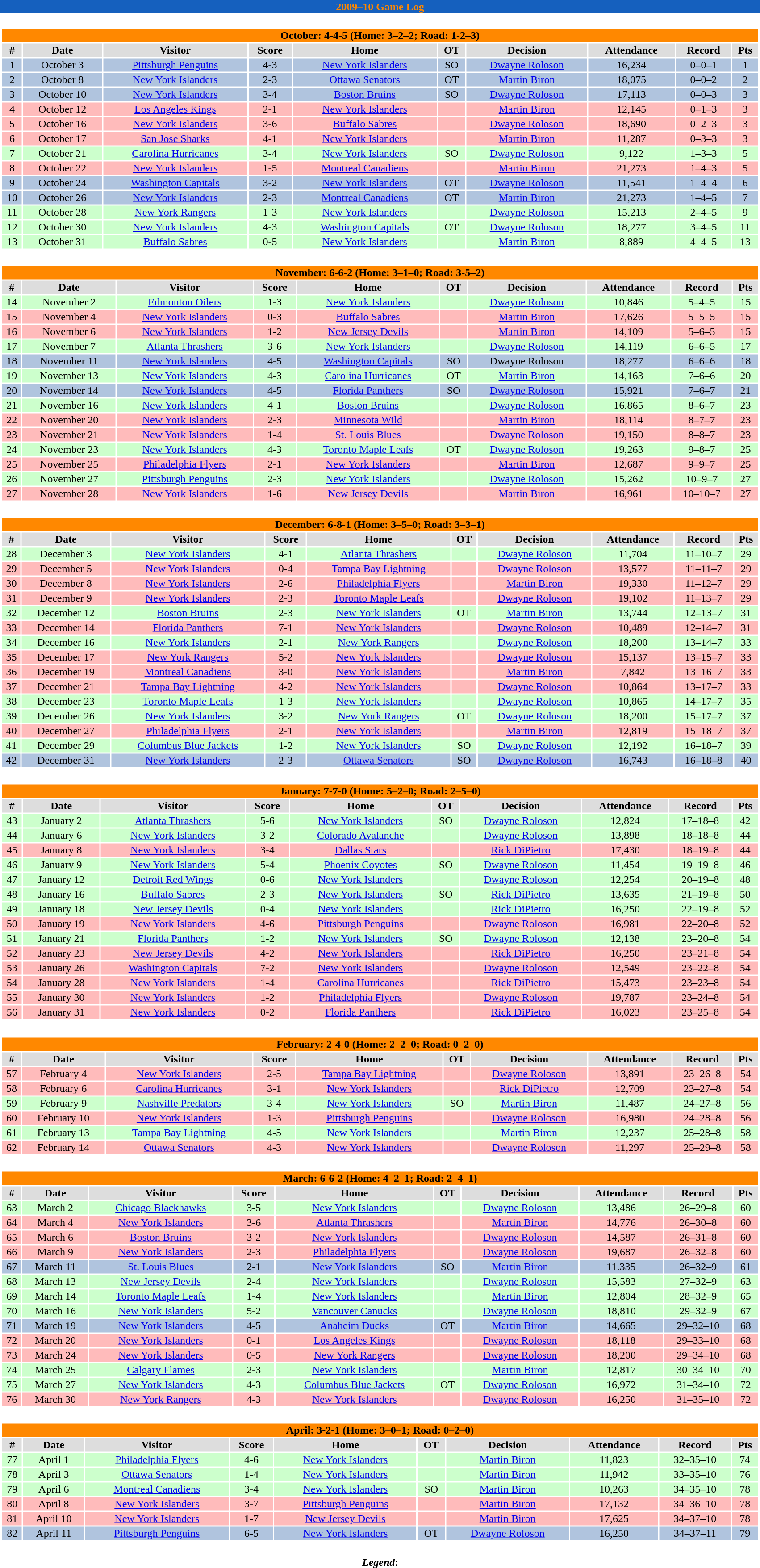<table class="toccolours" width=90% style="clear:both; margin:1.5em auto; text-align:center;">
<tr>
<th colspan=10 style="background:#1560BE; color: #FF8800;">2009–10 Game Log</th>
</tr>
<tr>
<td colspan=10><br><table class="toccolours collapsible collapsed" width=100% align="center">
<tr>
<th colspan=10; bgcolor=#FF8800>October: 4-4-5 (Home: 3–2–2; Road: 1-2–3)</th>
</tr>
<tr align="center" bgcolor="#dddddd">
<td><strong>#</strong></td>
<td><strong>Date</strong></td>
<td><strong>Visitor</strong></td>
<td><strong>Score</strong></td>
<td><strong>Home</strong></td>
<td><strong>OT</strong></td>
<td><strong>Decision</strong></td>
<td><strong>Attendance</strong></td>
<td><strong>Record</strong></td>
<td><strong>Pts</strong></td>
</tr>
<tr align="center" bgcolor="B0C4DE">
<td>1</td>
<td>October 3</td>
<td><a href='#'>Pittsburgh Penguins</a></td>
<td>4-3</td>
<td><a href='#'>New York Islanders</a></td>
<td>SO</td>
<td><a href='#'>Dwayne Roloson</a></td>
<td>16,234</td>
<td>0–0–1</td>
<td>1</td>
</tr>
<tr align="center" bgcolor="B0C4DE">
<td>2</td>
<td>October 8</td>
<td><a href='#'>New York Islanders</a></td>
<td>2-3</td>
<td><a href='#'>Ottawa Senators</a></td>
<td>OT</td>
<td><a href='#'>Martin Biron</a></td>
<td>18,075</td>
<td>0–0–2</td>
<td>2</td>
</tr>
<tr align="center" bgcolor="B0C4DE">
<td>3</td>
<td>October 10</td>
<td><a href='#'>New York Islanders</a></td>
<td>3-4</td>
<td><a href='#'>Boston Bruins</a></td>
<td>SO</td>
<td><a href='#'>Dwayne Roloson</a></td>
<td>17,113</td>
<td>0–0–3</td>
<td>3</td>
</tr>
<tr align="center" bgcolor="FFBBBB">
<td>4</td>
<td>October 12</td>
<td><a href='#'>Los Angeles Kings</a></td>
<td>2-1</td>
<td><a href='#'>New York Islanders</a></td>
<td></td>
<td><a href='#'>Martin Biron</a></td>
<td>12,145</td>
<td>0–1–3</td>
<td>3</td>
</tr>
<tr align="center" bgcolor="FFBBBB">
<td>5</td>
<td>October 16</td>
<td><a href='#'>New York Islanders</a></td>
<td>3-6</td>
<td><a href='#'>Buffalo Sabres</a></td>
<td></td>
<td><a href='#'>Dwayne Roloson</a></td>
<td>18,690</td>
<td>0–2–3</td>
<td>3</td>
</tr>
<tr align="center" bgcolor="FFBBBB">
<td>6</td>
<td>October 17</td>
<td><a href='#'>San Jose Sharks</a></td>
<td>4-1</td>
<td><a href='#'>New York Islanders</a></td>
<td></td>
<td><a href='#'>Martin Biron</a></td>
<td>11,287</td>
<td>0–3–3</td>
<td>3</td>
</tr>
<tr align="center" bgcolor="CCFFCC">
<td>7</td>
<td>October 21</td>
<td><a href='#'>Carolina Hurricanes</a></td>
<td>3-4</td>
<td><a href='#'>New York Islanders</a></td>
<td>SO</td>
<td><a href='#'>Dwayne Roloson</a></td>
<td>9,122</td>
<td>1–3–3</td>
<td>5</td>
</tr>
<tr align="center" bgcolor="FFBBBB">
<td>8</td>
<td>October 22</td>
<td><a href='#'>New York Islanders</a></td>
<td>1-5</td>
<td><a href='#'>Montreal Canadiens</a></td>
<td></td>
<td><a href='#'>Martin Biron</a></td>
<td>21,273</td>
<td>1–4–3</td>
<td>5</td>
</tr>
<tr align="center" bgcolor="B0C4DE">
<td>9</td>
<td>October 24</td>
<td><a href='#'>Washington Capitals</a></td>
<td>3-2</td>
<td><a href='#'>New York Islanders</a></td>
<td>OT</td>
<td><a href='#'>Dwayne Roloson</a></td>
<td>11,541</td>
<td>1–4–4</td>
<td>6</td>
</tr>
<tr align="center" bgcolor="B0C4DE">
<td>10</td>
<td>October 26</td>
<td><a href='#'>New York Islanders</a></td>
<td>2-3</td>
<td><a href='#'>Montreal Canadiens</a></td>
<td>OT</td>
<td><a href='#'>Martin Biron</a></td>
<td>21,273</td>
<td>1–4–5</td>
<td>7</td>
</tr>
<tr align="center" bgcolor="CCFFCC">
<td>11</td>
<td>October 28</td>
<td><a href='#'>New York Rangers</a></td>
<td>1-3</td>
<td><a href='#'>New York Islanders</a></td>
<td></td>
<td><a href='#'>Dwayne Roloson</a></td>
<td>15,213</td>
<td>2–4–5</td>
<td>9</td>
</tr>
<tr align="center" bgcolor="CCFFCC">
<td>12</td>
<td>October 30</td>
<td><a href='#'>New York Islanders</a></td>
<td>4-3</td>
<td><a href='#'>Washington Capitals</a></td>
<td>OT</td>
<td><a href='#'>Dwayne Roloson</a></td>
<td>18,277</td>
<td>3–4–5</td>
<td>11</td>
</tr>
<tr align="center" bgcolor="CCFFCC">
<td>13</td>
<td>October 31</td>
<td><a href='#'>Buffalo Sabres</a></td>
<td>0-5</td>
<td><a href='#'>New York Islanders</a></td>
<td></td>
<td><a href='#'>Martin Biron</a></td>
<td>8,889</td>
<td>4–4–5</td>
<td>13</td>
</tr>
</table>
</td>
</tr>
<tr>
<td colspan=10><br><table class="toccolours collapsible collapsed" width=100%>
<tr>
<th colspan=10; bgcolor=#FF8800>November: 6-6-2 (Home: 3–1–0; Road: 3-5–2)</th>
</tr>
<tr align="center"  bgcolor="#dddddd">
<td><strong>#</strong></td>
<td><strong>Date</strong></td>
<td><strong>Visitor</strong></td>
<td><strong>Score</strong></td>
<td><strong>Home</strong></td>
<td><strong>OT</strong></td>
<td><strong>Decision</strong></td>
<td><strong>Attendance</strong></td>
<td><strong>Record</strong></td>
<td><strong>Pts</strong></td>
</tr>
<tr align="center" bgcolor="CCFFCC">
<td>14</td>
<td>November 2</td>
<td><a href='#'>Edmonton Oilers</a></td>
<td>1-3</td>
<td><a href='#'>New York Islanders</a></td>
<td></td>
<td><a href='#'>Dwayne Roloson</a></td>
<td>10,846</td>
<td>5–4–5</td>
<td>15</td>
</tr>
<tr align="center" bgcolor="FFBBBB">
<td>15</td>
<td>November 4</td>
<td><a href='#'>New York Islanders</a></td>
<td>0-3</td>
<td><a href='#'>Buffalo Sabres</a></td>
<td></td>
<td><a href='#'>Martin Biron</a></td>
<td>17,626</td>
<td>5–5–5</td>
<td>15</td>
</tr>
<tr align="center" bgcolor="FFBBBB">
<td>16</td>
<td>November 6</td>
<td><a href='#'>New York Islanders</a></td>
<td>1-2</td>
<td><a href='#'>New Jersey Devils</a></td>
<td></td>
<td><a href='#'>Martin Biron</a></td>
<td>14,109</td>
<td>5–6–5</td>
<td>15</td>
</tr>
<tr align="center" bgcolor="CCFFCC">
<td>17</td>
<td>November 7</td>
<td><a href='#'>Atlanta Thrashers</a></td>
<td>3-6</td>
<td><a href='#'>New York Islanders</a></td>
<td></td>
<td><a href='#'>Dwayne Roloson</a></td>
<td>14,119</td>
<td>6–6–5</td>
<td>17</td>
</tr>
<tr align="center" bgcolor="B0C4DE">
<td>18</td>
<td>November 11</td>
<td><a href='#'>New York Islanders</a></td>
<td>4-5</td>
<td><a href='#'>Washington Capitals</a></td>
<td>SO</td>
<td>Dwayne Roloson</td>
<td>18,277</td>
<td>6–6–6</td>
<td>18</td>
</tr>
<tr align="center" bgcolor="CCFFCC">
<td>19</td>
<td>November 13</td>
<td><a href='#'>New York Islanders</a></td>
<td>4-3</td>
<td><a href='#'>Carolina Hurricanes</a></td>
<td>OT</td>
<td><a href='#'>Martin Biron</a></td>
<td>14,163</td>
<td>7–6–6</td>
<td>20</td>
</tr>
<tr align="center" bgcolor="B0C4DE">
<td>20</td>
<td>November 14</td>
<td><a href='#'>New York Islanders</a></td>
<td>4-5</td>
<td><a href='#'>Florida Panthers</a></td>
<td>SO</td>
<td><a href='#'>Dwayne Roloson</a></td>
<td>15,921</td>
<td>7–6–7</td>
<td>21</td>
</tr>
<tr align="center" bgcolor="CCFFCC">
<td>21</td>
<td>November 16</td>
<td><a href='#'>New York Islanders</a></td>
<td>4-1</td>
<td><a href='#'>Boston Bruins</a></td>
<td></td>
<td><a href='#'>Dwayne Roloson</a></td>
<td>16,865</td>
<td>8–6–7</td>
<td>23</td>
</tr>
<tr align="center" bgcolor="FFBBBB">
<td>22</td>
<td>November 20</td>
<td><a href='#'>New York Islanders</a></td>
<td>2-3</td>
<td><a href='#'>Minnesota Wild</a></td>
<td></td>
<td><a href='#'>Martin Biron</a></td>
<td>18,114</td>
<td>8–7–7</td>
<td>23</td>
</tr>
<tr align="center" bgcolor="FFBBBB">
<td>23</td>
<td>November 21</td>
<td><a href='#'>New York Islanders</a></td>
<td>1-4</td>
<td><a href='#'>St. Louis Blues</a></td>
<td></td>
<td><a href='#'>Dwayne Roloson</a></td>
<td>19,150</td>
<td>8–8–7</td>
<td>23</td>
</tr>
<tr align="center" bgcolor="CCFFCC">
<td>24</td>
<td>November 23</td>
<td><a href='#'>New York Islanders</a></td>
<td>4-3</td>
<td><a href='#'>Toronto Maple Leafs</a></td>
<td>OT</td>
<td><a href='#'>Dwayne Roloson</a></td>
<td>19,263</td>
<td>9–8–7</td>
<td>25</td>
</tr>
<tr align="center" bgcolor="FFBBBB">
<td>25</td>
<td>November 25</td>
<td><a href='#'>Philadelphia Flyers</a></td>
<td>2-1</td>
<td><a href='#'>New York Islanders</a></td>
<td></td>
<td><a href='#'>Martin Biron</a></td>
<td>12,687</td>
<td>9–9–7</td>
<td>25</td>
</tr>
<tr align="center" bgcolor="CCFFCC">
<td>26</td>
<td>November 27</td>
<td><a href='#'>Pittsburgh Penguins</a></td>
<td>2-3</td>
<td><a href='#'>New York Islanders</a></td>
<td></td>
<td><a href='#'>Dwayne Roloson</a></td>
<td>15,262</td>
<td>10–9–7</td>
<td>27</td>
</tr>
<tr align="center" bgcolor="FFBBBB">
<td>27</td>
<td>November 28</td>
<td><a href='#'>New York Islanders</a></td>
<td>1-6</td>
<td><a href='#'>New Jersey Devils</a></td>
<td></td>
<td><a href='#'>Martin Biron</a></td>
<td>16,961</td>
<td>10–10–7</td>
<td>27</td>
</tr>
</table>
</td>
</tr>
<tr>
<td colspan=10><br><table class="toccolours collapsible  collapsed" width=100% align="center">
<tr>
<th colspan=10; bgcolor=#FF8800>December: 6-8-1 (Home: 3–5–0; Road: 3–3–1)</th>
</tr>
<tr align="center"  bgcolor="#dddddd">
<td><strong>#</strong></td>
<td><strong>Date</strong></td>
<td><strong>Visitor</strong></td>
<td><strong>Score</strong></td>
<td><strong>Home</strong></td>
<td><strong>OT</strong></td>
<td><strong>Decision</strong></td>
<td><strong>Attendance</strong></td>
<td><strong>Record</strong></td>
<td><strong>Pts</strong></td>
</tr>
<tr align="center" bgcolor="CCFFCC">
<td>28</td>
<td>December 3</td>
<td><a href='#'>New York Islanders</a></td>
<td>4-1</td>
<td><a href='#'>Atlanta Thrashers</a></td>
<td></td>
<td><a href='#'>Dwayne Roloson</a></td>
<td>11,704</td>
<td>11–10–7</td>
<td>29</td>
</tr>
<tr align="center" bgcolor="FFBBBB">
<td>29</td>
<td>December 5</td>
<td><a href='#'>New York Islanders</a></td>
<td>0-4</td>
<td><a href='#'>Tampa Bay Lightning</a></td>
<td></td>
<td><a href='#'>Dwayne Roloson</a></td>
<td>13,577</td>
<td>11–11–7</td>
<td>29</td>
</tr>
<tr align="center" bgcolor="FFBBBB">
<td>30</td>
<td>December 8</td>
<td><a href='#'>New York Islanders</a></td>
<td>2-6</td>
<td><a href='#'>Philadelphia Flyers</a></td>
<td></td>
<td><a href='#'>Martin Biron</a></td>
<td>19,330</td>
<td>11–12–7</td>
<td>29</td>
</tr>
<tr align="center" bgcolor="FFBBBB">
<td>31</td>
<td>December 9</td>
<td><a href='#'>New York Islanders</a></td>
<td>2-3</td>
<td><a href='#'>Toronto Maple Leafs</a></td>
<td></td>
<td><a href='#'>Dwayne Roloson</a></td>
<td>19,102</td>
<td>11–13–7</td>
<td>29</td>
</tr>
<tr align="center" bgcolor="CCFFCC">
<td>32</td>
<td>December 12</td>
<td><a href='#'>Boston Bruins</a></td>
<td>2-3</td>
<td><a href='#'>New York Islanders</a></td>
<td>OT</td>
<td><a href='#'>Martin Biron</a></td>
<td>13,744</td>
<td>12–13–7</td>
<td>31</td>
</tr>
<tr align="center" bgcolor="#FFBBBB">
<td>33</td>
<td>December 14</td>
<td><a href='#'>Florida Panthers</a></td>
<td>7-1</td>
<td><a href='#'>New York Islanders</a></td>
<td></td>
<td><a href='#'>Dwayne Roloson</a></td>
<td>10,489</td>
<td>12–14–7</td>
<td>31</td>
</tr>
<tr align="center" bgcolor="#CCFFCC">
<td>34</td>
<td>December 16</td>
<td><a href='#'>New York Islanders</a></td>
<td>2-1</td>
<td><a href='#'>New York Rangers</a></td>
<td></td>
<td><a href='#'>Dwayne Roloson</a></td>
<td>18,200</td>
<td>13–14–7</td>
<td>33</td>
</tr>
<tr align="center" bgcolor="#FFBBBB">
<td>35</td>
<td>December 17</td>
<td><a href='#'>New York Rangers</a></td>
<td>5-2</td>
<td><a href='#'>New York Islanders</a></td>
<td></td>
<td><a href='#'>Dwayne Roloson</a></td>
<td>15,137</td>
<td>13–15–7</td>
<td>33</td>
</tr>
<tr align="center" bgcolor="#FFBBBB">
<td>36</td>
<td>December 19</td>
<td><a href='#'>Montreal Canadiens</a></td>
<td>3-0</td>
<td><a href='#'>New York Islanders</a></td>
<td></td>
<td><a href='#'>Martin Biron</a></td>
<td>7,842</td>
<td>13–16–7</td>
<td>33</td>
</tr>
<tr align="center" bgcolor="#FFBBBB">
<td>37</td>
<td>December 21</td>
<td><a href='#'>Tampa Bay Lightning</a></td>
<td>4-2</td>
<td><a href='#'>New York Islanders</a></td>
<td></td>
<td><a href='#'>Dwayne Roloson</a></td>
<td>10,864</td>
<td>13–17–7</td>
<td>33</td>
</tr>
<tr align="center" bgcolor="#CCFFCC">
<td>38</td>
<td>December 23</td>
<td><a href='#'>Toronto Maple Leafs</a></td>
<td>1-3</td>
<td><a href='#'>New York Islanders</a></td>
<td></td>
<td><a href='#'>Dwayne Roloson</a></td>
<td>10,865</td>
<td>14–17–7</td>
<td>35</td>
</tr>
<tr align="center" bgcolor="#CCFFCC">
<td>39</td>
<td>December 26</td>
<td><a href='#'>New York Islanders</a></td>
<td>3-2</td>
<td><a href='#'>New York Rangers</a></td>
<td>OT</td>
<td><a href='#'>Dwayne Roloson</a></td>
<td>18,200</td>
<td>15–17–7</td>
<td>37</td>
</tr>
<tr align="center" bgcolor="#FFBBBB">
<td>40</td>
<td>December 27</td>
<td><a href='#'>Philadelphia Flyers</a></td>
<td>2-1</td>
<td><a href='#'>New York Islanders</a></td>
<td></td>
<td><a href='#'>Martin Biron</a></td>
<td>12,819</td>
<td>15–18–7</td>
<td>37</td>
</tr>
<tr align="center" bgcolor="#CCFFCC">
<td>41</td>
<td>December 29</td>
<td><a href='#'>Columbus Blue Jackets</a></td>
<td>1-2</td>
<td><a href='#'>New York Islanders</a></td>
<td>SO</td>
<td><a href='#'>Dwayne Roloson</a></td>
<td>12,192</td>
<td>16–18–7</td>
<td>39</td>
</tr>
<tr align="center" bgcolor="B0C4DE">
<td>42</td>
<td>December 31</td>
<td><a href='#'>New York Islanders</a></td>
<td>2-3</td>
<td><a href='#'>Ottawa Senators</a></td>
<td>SO</td>
<td><a href='#'>Dwayne Roloson</a></td>
<td>16,743</td>
<td>16–18–8</td>
<td>40</td>
</tr>
</table>
</td>
</tr>
<tr>
<td colspan=10><br><table class="toccolours collapsible collapsed" width=100% align="center">
<tr>
<th colspan=10; bgcolor=#FF8800>January: 7-7-0 (Home: 5–2–0; Road: 2–5–0)</th>
</tr>
<tr align="center"  bgcolor="dddddd">
<td><strong>#</strong></td>
<td><strong>Date</strong></td>
<td><strong>Visitor</strong></td>
<td><strong>Score</strong></td>
<td><strong>Home</strong></td>
<td><strong>OT</strong></td>
<td><strong>Decision</strong></td>
<td><strong>Attendance</strong></td>
<td><strong>Record</strong></td>
<td><strong>Pts</strong></td>
</tr>
<tr align="center" bgcolor="#CCFFCC">
<td>43</td>
<td>January 2</td>
<td><a href='#'>Atlanta Thrashers</a></td>
<td>5-6</td>
<td><a href='#'>New York Islanders</a></td>
<td>SO</td>
<td><a href='#'>Dwayne Roloson</a></td>
<td>12,824</td>
<td>17–18–8</td>
<td>42</td>
</tr>
<tr align="center" bgcolor="#CCFFCC">
<td>44</td>
<td>January 6</td>
<td><a href='#'>New York Islanders</a></td>
<td>3-2</td>
<td><a href='#'>Colorado Avalanche</a></td>
<td></td>
<td><a href='#'>Dwayne Roloson</a></td>
<td>13,898</td>
<td>18–18–8</td>
<td>44</td>
</tr>
<tr align="center"  bgcolor="#FFBBBB">
<td>45</td>
<td>January 8</td>
<td><a href='#'>New York Islanders</a></td>
<td>3-4</td>
<td><a href='#'>Dallas Stars</a></td>
<td></td>
<td><a href='#'>Rick DiPietro</a></td>
<td>17,430</td>
<td>18–19–8</td>
<td>44</td>
</tr>
<tr align="center" bgcolor="#CCFFCC">
<td>46</td>
<td>January 9</td>
<td><a href='#'>New York Islanders</a></td>
<td>5-4</td>
<td><a href='#'>Phoenix Coyotes</a></td>
<td>SO</td>
<td><a href='#'>Dwayne Roloson</a></td>
<td>11,454</td>
<td>19–19–8</td>
<td>46</td>
</tr>
<tr align="center" bgcolor="#CCFFCC">
<td>47</td>
<td>January 12</td>
<td><a href='#'>Detroit Red Wings</a></td>
<td>0-6</td>
<td><a href='#'>New York Islanders</a></td>
<td></td>
<td><a href='#'>Dwayne Roloson</a></td>
<td>12,254</td>
<td>20–19–8</td>
<td>48</td>
</tr>
<tr align="center" bgcolor="#CCFFCC">
<td>48</td>
<td>January 16</td>
<td><a href='#'>Buffalo Sabres</a></td>
<td>2-3</td>
<td><a href='#'>New York Islanders</a></td>
<td>SO</td>
<td><a href='#'>Rick DiPietro</a></td>
<td>13,635</td>
<td>21–19–8</td>
<td>50</td>
</tr>
<tr align="center" bgcolor="#CCFFCC">
<td>49</td>
<td>January 18</td>
<td><a href='#'>New Jersey Devils</a></td>
<td>0-4</td>
<td><a href='#'>New York Islanders</a></td>
<td></td>
<td><a href='#'>Rick DiPietro</a></td>
<td>16,250</td>
<td>22–19–8</td>
<td>52</td>
</tr>
<tr align="center" bgcolor="#FFBBBB">
<td>50</td>
<td>January 19</td>
<td><a href='#'>New York Islanders</a></td>
<td>4-6</td>
<td><a href='#'>Pittsburgh Penguins</a></td>
<td></td>
<td><a href='#'>Dwayne Roloson</a></td>
<td>16,981</td>
<td>22–20–8</td>
<td>52</td>
</tr>
<tr align="center" bgcolor="#CCFFCC">
<td>51</td>
<td>January 21</td>
<td><a href='#'>Florida Panthers</a></td>
<td>1-2</td>
<td><a href='#'>New York Islanders</a></td>
<td>SO</td>
<td><a href='#'>Dwayne Roloson</a></td>
<td>12,138</td>
<td>23–20–8</td>
<td>54</td>
</tr>
<tr align="center" bgcolor="#FFBBBB">
<td>52</td>
<td>January 23</td>
<td><a href='#'>New Jersey Devils</a></td>
<td>4-2</td>
<td><a href='#'>New York Islanders</a></td>
<td></td>
<td><a href='#'>Rick DiPietro</a></td>
<td>16,250</td>
<td>23–21–8</td>
<td>54</td>
</tr>
<tr align="center" bgcolor="#FFBBBB">
<td>53</td>
<td>January 26</td>
<td><a href='#'>Washington Capitals</a></td>
<td>7-2</td>
<td><a href='#'>New York Islanders</a></td>
<td></td>
<td><a href='#'>Dwayne Roloson</a></td>
<td>12,549</td>
<td>23–22–8</td>
<td>54</td>
</tr>
<tr align="center" bgcolor="#FFBBBB">
<td>54</td>
<td>January 28</td>
<td><a href='#'>New York Islanders</a></td>
<td>1-4</td>
<td><a href='#'>Carolina Hurricanes</a></td>
<td></td>
<td><a href='#'>Rick DiPietro</a></td>
<td>15,473</td>
<td>23–23–8</td>
<td>54</td>
</tr>
<tr align="center" bgcolor="#FFBBBB">
<td>55</td>
<td>January 30</td>
<td><a href='#'>New York Islanders</a></td>
<td>1-2</td>
<td><a href='#'>Philadelphia Flyers</a></td>
<td></td>
<td><a href='#'>Dwayne Roloson</a></td>
<td>19,787</td>
<td>23–24–8</td>
<td>54</td>
</tr>
<tr align="center" bgcolor="#FFBBBB">
<td>56</td>
<td>January 31</td>
<td><a href='#'>New York Islanders</a></td>
<td>0-2</td>
<td><a href='#'>Florida Panthers</a></td>
<td></td>
<td><a href='#'>Rick DiPietro</a></td>
<td>16,023</td>
<td>23–25–8</td>
<td>54</td>
</tr>
<tr align="center" bgcolor="#FFBBBB">
</tr>
</table>
</td>
</tr>
<tr>
<td colspan=10><br><table class="toccolours collapsible collapsed" width=100% align="center">
<tr>
<th colspan=10; bgcolor=#FF8800>February: 2-4-0 (Home: 2–2–0; Road: 0–2–0)</th>
</tr>
<tr align="center"  bgcolor="#dddddd">
<td><strong>#</strong></td>
<td><strong>Date</strong></td>
<td><strong>Visitor</strong></td>
<td><strong>Score</strong></td>
<td><strong>Home</strong></td>
<td><strong>OT</strong></td>
<td><strong>Decision</strong></td>
<td><strong>Attendance</strong></td>
<td><strong>Record</strong></td>
<td><strong>Pts</strong></td>
</tr>
<tr align="center" bgcolor="#FFBBBB">
<td>57</td>
<td>February 4</td>
<td><a href='#'>New York Islanders</a></td>
<td>2-5</td>
<td><a href='#'>Tampa Bay Lightning</a></td>
<td></td>
<td><a href='#'>Dwayne Roloson</a></td>
<td>13,891</td>
<td>23–26–8</td>
<td>54</td>
</tr>
<tr align="center" bgcolor="#FFBBBB">
<td>58</td>
<td>February 6</td>
<td><a href='#'>Carolina Hurricanes</a></td>
<td>3-1</td>
<td><a href='#'>New York Islanders</a></td>
<td></td>
<td><a href='#'>Rick DiPietro</a></td>
<td>12,709</td>
<td>23–27–8</td>
<td>54</td>
</tr>
<tr align="center" bgcolor="#CCFFCC">
<td>59</td>
<td>February 9</td>
<td><a href='#'>Nashville Predators</a></td>
<td>3-4</td>
<td><a href='#'>New York Islanders</a></td>
<td>SO</td>
<td><a href='#'>Martin Biron</a></td>
<td>11,487</td>
<td>24–27–8</td>
<td>56</td>
</tr>
<tr align="center" bgcolor="#FFBBBB">
<td>60</td>
<td>February 10</td>
<td><a href='#'>New York Islanders</a></td>
<td>1-3</td>
<td><a href='#'>Pittsburgh Penguins</a></td>
<td></td>
<td><a href='#'>Dwayne Roloson</a></td>
<td>16,980</td>
<td>24–28–8</td>
<td>56</td>
</tr>
<tr align="center" bgcolor="#CCFFCC">
<td>61</td>
<td>February 13</td>
<td><a href='#'>Tampa Bay Lightning</a></td>
<td>4-5</td>
<td><a href='#'>New York Islanders</a></td>
<td></td>
<td><a href='#'>Martin Biron</a></td>
<td>12,237</td>
<td>25–28–8</td>
<td>58</td>
</tr>
<tr align="center" bgcolor="#FFBBBB">
<td>62</td>
<td>February 14</td>
<td><a href='#'>Ottawa Senators</a></td>
<td>4-3</td>
<td><a href='#'>New York Islanders</a></td>
<td></td>
<td><a href='#'>Dwayne Roloson</a></td>
<td>11,297</td>
<td>25–29–8</td>
<td>58</td>
</tr>
</table>
</td>
</tr>
<tr>
<td colspan=10><br><table class="toccolours collapsible collapsed" width=100% align="center">
<tr>
<th colspan=10; bgcolor=#FF8800>March: 6-6-2 (Home: 4–2–1; Road: 2–4–1)</th>
</tr>
<tr align="center"  bgcolor="#dddddd">
<td><strong>#</strong></td>
<td><strong>Date</strong></td>
<td><strong>Visitor</strong></td>
<td><strong>Score</strong></td>
<td><strong>Home</strong></td>
<td><strong>OT</strong></td>
<td><strong>Decision</strong></td>
<td><strong>Attendance</strong></td>
<td><strong>Record</strong></td>
<td><strong>Pts</strong></td>
</tr>
<tr align="center" bgcolor="#CCFFCC">
<td>63</td>
<td>March 2</td>
<td><a href='#'>Chicago Blackhawks</a></td>
<td>3-5</td>
<td><a href='#'>New York Islanders</a></td>
<td></td>
<td><a href='#'>Dwayne Roloson</a></td>
<td>13,486</td>
<td>26–29–8</td>
<td>60</td>
</tr>
<tr align="center" bgcolor="#FFBBBB">
<td>64</td>
<td>March 4</td>
<td><a href='#'>New York Islanders</a></td>
<td>3-6</td>
<td><a href='#'>Atlanta Thrashers</a></td>
<td></td>
<td><a href='#'>Martin Biron</a></td>
<td>14,776</td>
<td>26–30–8</td>
<td>60</td>
</tr>
<tr align="center" bgcolor="#FFBBBB">
<td>65</td>
<td>March 6</td>
<td><a href='#'>Boston Bruins</a></td>
<td>3-2</td>
<td><a href='#'>New York Islanders</a></td>
<td></td>
<td><a href='#'>Dwayne Roloson</a></td>
<td>14,587</td>
<td>26–31–8</td>
<td>60</td>
</tr>
<tr align="center" bgcolor="#FFBBBB">
<td>66</td>
<td>March 9</td>
<td><a href='#'>New York Islanders</a></td>
<td>2-3</td>
<td><a href='#'>Philadelphia Flyers</a></td>
<td></td>
<td><a href='#'>Dwayne Roloson</a></td>
<td>19,687</td>
<td>26–32–8</td>
<td>60</td>
</tr>
<tr align="center" bgcolor="#B0C4DE">
<td>67</td>
<td>March 11</td>
<td><a href='#'>St. Louis Blues</a></td>
<td>2-1</td>
<td><a href='#'>New York Islanders</a></td>
<td>SO</td>
<td><a href='#'>Martin Biron</a></td>
<td>11.335</td>
<td>26–32–9</td>
<td>61</td>
</tr>
<tr align="center" bgcolor="#CCFFCC">
<td>68</td>
<td>March 13</td>
<td><a href='#'>New Jersey Devils</a></td>
<td>2-4</td>
<td><a href='#'>New York Islanders</a></td>
<td></td>
<td><a href='#'>Dwayne Roloson</a></td>
<td>15,583</td>
<td>27–32–9</td>
<td>63</td>
</tr>
<tr align="center" bgcolor="#CCFFCC">
<td>69</td>
<td>March 14</td>
<td><a href='#'>Toronto Maple Leafs</a></td>
<td>1-4</td>
<td><a href='#'>New York Islanders</a></td>
<td></td>
<td><a href='#'>Martin Biron</a></td>
<td>12,804</td>
<td>28–32–9</td>
<td>65</td>
</tr>
<tr align="center" bgcolor="#CCFFCC">
<td>70</td>
<td>March 16</td>
<td><a href='#'>New York Islanders</a></td>
<td>5-2</td>
<td><a href='#'>Vancouver Canucks</a></td>
<td></td>
<td><a href='#'>Dwayne Roloson</a></td>
<td>18,810</td>
<td>29–32–9</td>
<td>67</td>
</tr>
<tr align="center" bgcolor="#B0C4DE">
<td>71</td>
<td>March 19</td>
<td><a href='#'>New York Islanders</a></td>
<td>4-5</td>
<td><a href='#'>Anaheim Ducks</a></td>
<td>OT</td>
<td><a href='#'>Martin Biron</a></td>
<td>14,665</td>
<td>29–32–10</td>
<td>68</td>
</tr>
<tr align="center" bgcolor="#FFBBBB">
<td>72</td>
<td>March 20</td>
<td><a href='#'>New York Islanders</a></td>
<td>0-1</td>
<td><a href='#'>Los Angeles Kings</a></td>
<td></td>
<td><a href='#'>Dwayne Roloson</a></td>
<td>18,118</td>
<td>29–33–10</td>
<td>68</td>
</tr>
<tr align="center" bgcolor="#FFBBBB">
<td>73</td>
<td>March 24</td>
<td><a href='#'>New York Islanders</a></td>
<td>0-5</td>
<td><a href='#'>New York Rangers</a></td>
<td></td>
<td><a href='#'>Dwayne Roloson</a></td>
<td>18,200</td>
<td>29–34–10</td>
<td>68</td>
</tr>
<tr align="center" bgcolor="#CCFFCC">
<td>74</td>
<td>March 25</td>
<td><a href='#'>Calgary Flames</a></td>
<td>2-3</td>
<td><a href='#'>New York Islanders</a></td>
<td></td>
<td><a href='#'>Martin Biron</a></td>
<td>12,817</td>
<td>30–34–10</td>
<td>70</td>
</tr>
<tr align="center" bgcolor="#CCFFCC">
<td>75</td>
<td>March 27</td>
<td><a href='#'>New York Islanders</a></td>
<td>4-3</td>
<td><a href='#'>Columbus Blue Jackets</a></td>
<td>OT</td>
<td><a href='#'>Dwayne Roloson</a></td>
<td>16,972</td>
<td>31–34–10</td>
<td>72</td>
</tr>
<tr align="center" bgcolor="#FFBBBB">
<td>76</td>
<td>March 30</td>
<td><a href='#'>New York Rangers</a></td>
<td>4-3</td>
<td><a href='#'>New York Islanders</a></td>
<td></td>
<td><a href='#'>Dwayne Roloson</a></td>
<td>16,250</td>
<td>31–35–10</td>
<td>72</td>
</tr>
</table>
</td>
</tr>
<tr>
<td colspan=10><br><table class="toccolours collapsible collapsed" width=100% align="center">
<tr>
<th colspan=10; bgcolor=#FF8800>April: 3-2-1 (Home: 3–0–1; Road: 0–2–0)</th>
</tr>
<tr align="center"  bgcolor="#dddddd">
<td><strong>#</strong></td>
<td><strong>Date</strong></td>
<td><strong>Visitor</strong></td>
<td><strong>Score</strong></td>
<td><strong>Home</strong></td>
<td><strong>OT</strong></td>
<td><strong>Decision</strong></td>
<td><strong>Attendance</strong></td>
<td><strong>Record</strong></td>
<td><strong>Pts</strong></td>
</tr>
<tr align="center" bgcolor="#CCFFCC">
<td>77</td>
<td>April 1</td>
<td><a href='#'>Philadelphia Flyers</a></td>
<td>4-6</td>
<td><a href='#'>New York Islanders</a></td>
<td></td>
<td><a href='#'>Martin Biron</a></td>
<td>11,823</td>
<td>32–35–10</td>
<td>74</td>
</tr>
<tr align="center" bgcolor="#CCFFCC">
<td>78</td>
<td>April 3</td>
<td><a href='#'>Ottawa Senators</a></td>
<td>1-4</td>
<td><a href='#'>New York Islanders</a></td>
<td></td>
<td><a href='#'>Martin Biron</a></td>
<td>11,942</td>
<td>33–35–10</td>
<td>76</td>
</tr>
<tr align="center" bgcolor="#CCFFCC">
<td>79</td>
<td>April 6</td>
<td><a href='#'>Montreal Canadiens</a></td>
<td>3-4</td>
<td><a href='#'>New York Islanders</a></td>
<td>SO</td>
<td><a href='#'>Martin Biron</a></td>
<td>10,263</td>
<td>34–35–10</td>
<td>78</td>
</tr>
<tr align="center" bgcolor="#FFBBBB">
<td>80</td>
<td>April 8</td>
<td><a href='#'>New York Islanders</a></td>
<td>3-7</td>
<td><a href='#'>Pittsburgh Penguins</a></td>
<td></td>
<td><a href='#'>Martin Biron</a></td>
<td>17,132</td>
<td>34–36–10</td>
<td>78</td>
</tr>
<tr align="center" bgcolor="#FFBBBB">
<td>81</td>
<td>April 10</td>
<td><a href='#'>New York Islanders</a></td>
<td>1-7</td>
<td><a href='#'>New Jersey Devils</a></td>
<td></td>
<td><a href='#'>Martin Biron</a></td>
<td>17,625</td>
<td>34–37–10</td>
<td>78</td>
</tr>
<tr align="center" bgcolor="#B0C4DE">
<td>82</td>
<td>April 11</td>
<td><a href='#'>Pittsburgh Penguins</a></td>
<td>6-5</td>
<td><a href='#'>New York Islanders</a></td>
<td>OT</td>
<td><a href='#'>Dwayne Roloson</a></td>
<td>16,250</td>
<td>34–37–11</td>
<td>79</td>
</tr>
</table>
</td>
</tr>
<tr>
<td colspan=11 align="center"><br><strong><em>Legend</em></strong>:


</td>
</tr>
</table>
